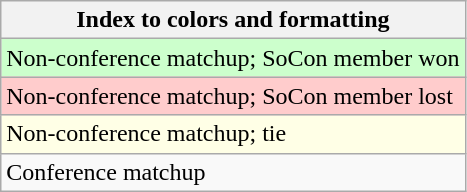<table class="wikitable">
<tr>
<th>Index to colors and formatting</th>
</tr>
<tr bgcolor=#ccffcc>
<td>Non-conference matchup; SoCon member won</td>
</tr>
<tr bgcolor=#ffcccc>
<td>Non-conference matchup; SoCon member lost</td>
</tr>
<tr bgcolor=#ffffe6>
<td>Non-conference matchup; tie</td>
</tr>
<tr>
<td>Conference matchup</td>
</tr>
</table>
